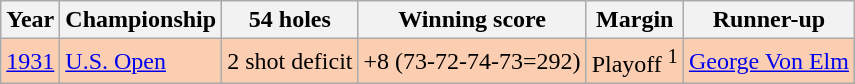<table class="wikitable">
<tr>
<th>Year</th>
<th>Championship</th>
<th>54 holes</th>
<th>Winning score</th>
<th>Margin</th>
<th>Runner-up</th>
</tr>
<tr style="background:#FBCEB1;">
<td><a href='#'>1931</a></td>
<td><a href='#'>U.S. Open</a></td>
<td>2 shot deficit</td>
<td>+8 (73-72-74-73=292)</td>
<td>Playoff <sup>1</sup></td>
<td> <a href='#'>George Von Elm</a></td>
</tr>
</table>
